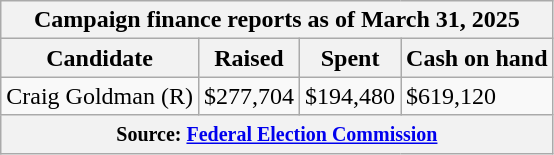<table class="wikitable sortable">
<tr>
<th colspan=4>Campaign finance reports as of March 31, 2025</th>
</tr>
<tr style="text-align:center;">
<th>Candidate</th>
<th>Raised</th>
<th>Spent</th>
<th>Cash on hand</th>
</tr>
<tr>
<td>Craig Goldman (R)</td>
<td>$277,704</td>
<td>$194,480</td>
<td>$619,120</td>
</tr>
<tr>
<th colspan="4"><small>Source: <a href='#'>Federal Election Commission</a></small></th>
</tr>
</table>
